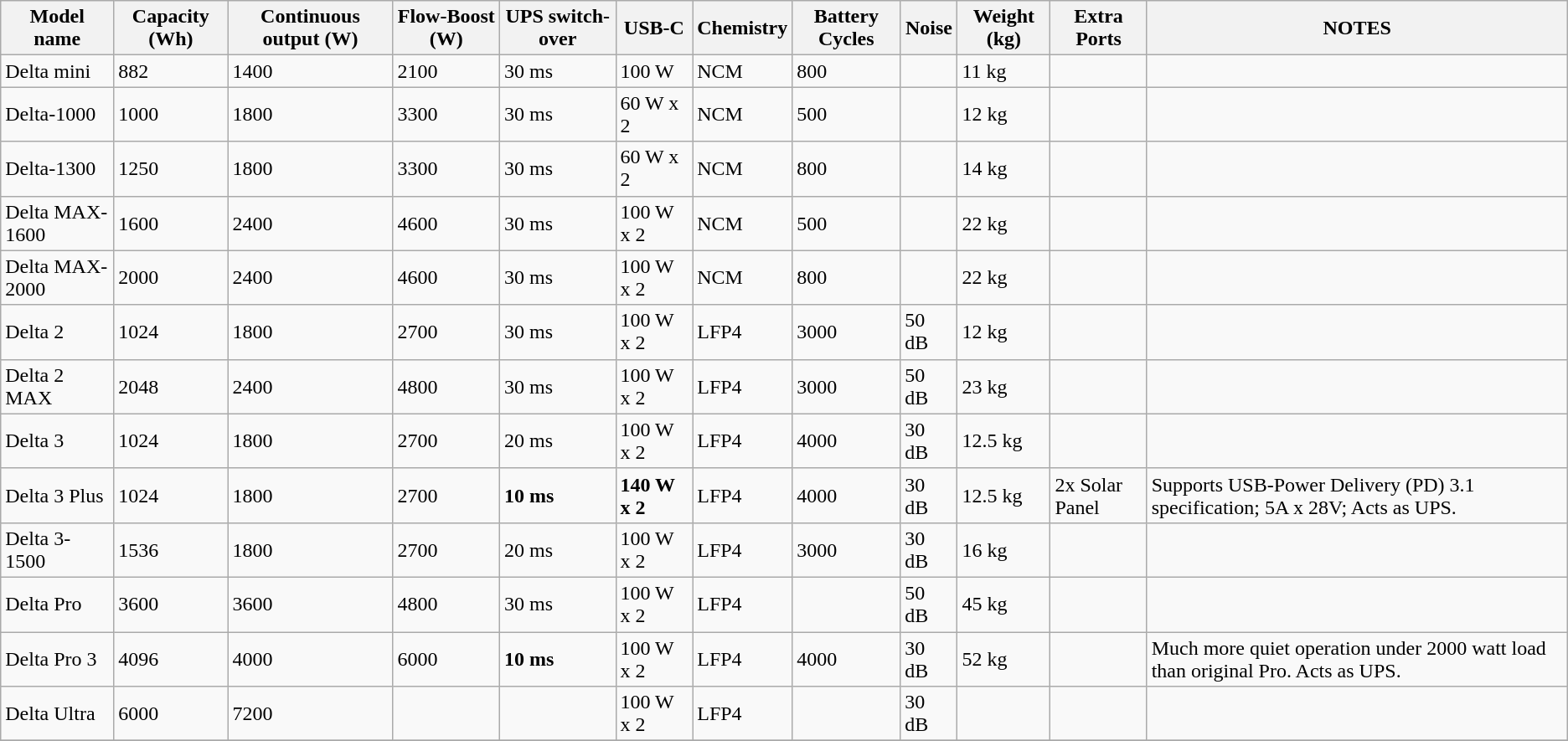<table class="wikitable sortable">
<tr>
<th>Model name</th>
<th>Capacity (Wh)</th>
<th>Continuous output (W)</th>
<th>Flow-Boost (W)</th>
<th>UPS switch-over</th>
<th>USB-C</th>
<th>Chemistry</th>
<th>Battery Cycles</th>
<th>Noise</th>
<th>Weight (kg)</th>
<th>Extra Ports</th>
<th>NOTES</th>
</tr>
<tr>
<td>Delta mini</td>
<td>882</td>
<td>1400</td>
<td>2100</td>
<td>30 ms</td>
<td>100 W</td>
<td>NCM</td>
<td>800</td>
<td></td>
<td>11 kg</td>
<td></td>
<td></td>
</tr>
<tr>
<td>Delta-1000</td>
<td>1000</td>
<td>1800</td>
<td>3300</td>
<td>30 ms</td>
<td>60 W x 2</td>
<td>NCM</td>
<td>500</td>
<td></td>
<td>12 kg</td>
<td></td>
<td></td>
</tr>
<tr>
<td>Delta-1300</td>
<td>1250</td>
<td>1800</td>
<td>3300</td>
<td>30 ms</td>
<td>60 W x 2</td>
<td>NCM</td>
<td>800</td>
<td></td>
<td>14 kg</td>
<td></td>
<td></td>
</tr>
<tr>
<td>Delta MAX-1600</td>
<td>1600</td>
<td>2400</td>
<td>4600</td>
<td>30 ms</td>
<td>100 W x 2</td>
<td>NCM</td>
<td>500</td>
<td></td>
<td>22 kg</td>
<td></td>
<td></td>
</tr>
<tr>
<td>Delta MAX-2000</td>
<td>2000</td>
<td>2400</td>
<td>4600</td>
<td>30 ms</td>
<td>100 W x 2</td>
<td>NCM</td>
<td>800</td>
<td></td>
<td>22 kg</td>
<td></td>
<td></td>
</tr>
<tr>
<td>Delta 2</td>
<td>1024</td>
<td>1800</td>
<td>2700</td>
<td>30 ms</td>
<td>100 W x 2</td>
<td>LFP4</td>
<td>3000</td>
<td>50 dB</td>
<td>12 kg</td>
<td></td>
<td></td>
</tr>
<tr>
<td>Delta 2 MAX</td>
<td>2048</td>
<td>2400</td>
<td>4800</td>
<td>30 ms</td>
<td>100 W x 2</td>
<td>LFP4</td>
<td>3000</td>
<td>50 dB</td>
<td>23 kg</td>
<td></td>
<td></td>
</tr>
<tr>
<td>Delta 3</td>
<td>1024</td>
<td>1800</td>
<td>2700</td>
<td>20 ms</td>
<td>100 W x 2</td>
<td>LFP4</td>
<td>4000</td>
<td>30 dB</td>
<td>12.5 kg</td>
<td></td>
<td></td>
</tr>
<tr>
<td>Delta 3 Plus</td>
<td>1024</td>
<td>1800</td>
<td>2700</td>
<td><strong>10 ms</strong></td>
<td><strong>140 W x 2</strong></td>
<td>LFP4</td>
<td>4000</td>
<td>30 dB</td>
<td>12.5 kg</td>
<td>2x Solar Panel</td>
<td>Supports USB-Power Delivery (PD) 3.1 specification; 5A x 28V; Acts as UPS.</td>
</tr>
<tr>
<td>Delta 3-1500</td>
<td>1536</td>
<td>1800</td>
<td>2700</td>
<td>20 ms</td>
<td>100 W x 2</td>
<td>LFP4</td>
<td>3000</td>
<td>30 dB</td>
<td>16 kg</td>
<td></td>
<td></td>
</tr>
<tr>
<td>Delta Pro</td>
<td>3600</td>
<td>3600</td>
<td>4800</td>
<td>30 ms</td>
<td>100 W x 2</td>
<td>LFP4</td>
<td></td>
<td>50 dB</td>
<td>45 kg</td>
<td></td>
<td></td>
</tr>
<tr>
<td>Delta Pro 3</td>
<td>4096</td>
<td>4000</td>
<td>6000</td>
<td><strong>10 ms</strong></td>
<td>100 W x 2</td>
<td>LFP4</td>
<td>4000</td>
<td>30 dB</td>
<td>52 kg</td>
<td></td>
<td>Much more quiet operation under 2000 watt load than original Pro. Acts as UPS.</td>
</tr>
<tr>
<td>Delta Ultra</td>
<td>6000</td>
<td>7200</td>
<td></td>
<td></td>
<td>100 W x 2</td>
<td>LFP4</td>
<td></td>
<td>30 dB</td>
<td></td>
<td></td>
<td></td>
</tr>
<tr>
</tr>
</table>
